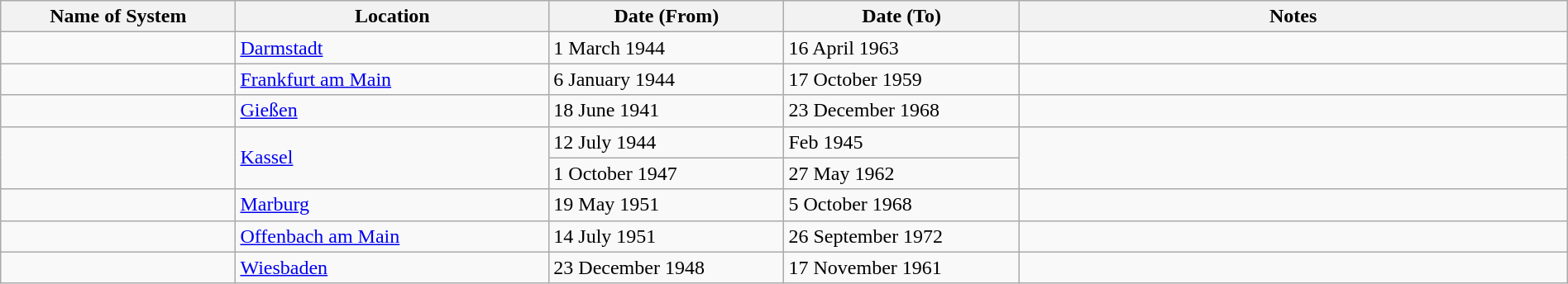<table class="wikitable" style="width:100%;">
<tr>
<th style="width:15%;">Name of System</th>
<th style="width:20%;">Location</th>
<th style="width:15%;">Date (From)</th>
<th style="width:15%;">Date (To)</th>
<th style="width:35%;">Notes</th>
</tr>
<tr>
<td> </td>
<td><a href='#'>Darmstadt</a></td>
<td>1 March 1944</td>
<td>16 April 1963</td>
<td> </td>
</tr>
<tr>
<td> </td>
<td><a href='#'>Frankfurt am Main</a></td>
<td>6 January 1944</td>
<td>17 October 1959</td>
<td> </td>
</tr>
<tr>
<td> </td>
<td><a href='#'>Gießen</a></td>
<td>18 June 1941</td>
<td>23 December 1968</td>
<td> </td>
</tr>
<tr>
<td rowspan=2> </td>
<td rowspan=2><a href='#'>Kassel</a></td>
<td>12 July 1944</td>
<td>Feb 1945</td>
<td rowspan=2> </td>
</tr>
<tr>
<td>1 October 1947</td>
<td>27 May 1962</td>
</tr>
<tr>
<td> </td>
<td><a href='#'>Marburg</a></td>
<td>19 May 1951</td>
<td>5 October 1968</td>
<td> </td>
</tr>
<tr>
<td> </td>
<td><a href='#'>Offenbach am Main</a></td>
<td>14 July 1951</td>
<td>26 September 1972</td>
<td> </td>
</tr>
<tr>
<td> </td>
<td><a href='#'>Wiesbaden</a></td>
<td>23 December 1948</td>
<td>17 November 1961</td>
<td> </td>
</tr>
</table>
